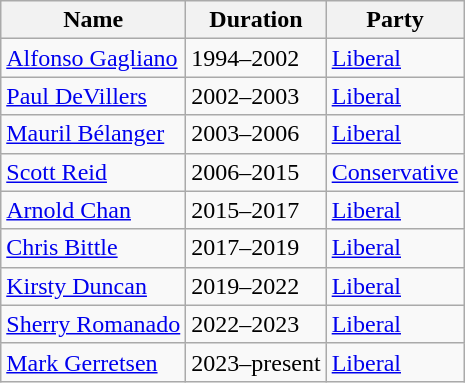<table class="wikitable">
<tr>
<th>Name</th>
<th>Duration</th>
<th>Party</th>
</tr>
<tr>
<td><a href='#'>Alfonso Gagliano</a></td>
<td>1994–2002</td>
<td><a href='#'>Liberal</a></td>
</tr>
<tr>
<td><a href='#'>Paul DeVillers</a></td>
<td>2002–2003</td>
<td><a href='#'>Liberal</a></td>
</tr>
<tr>
<td><a href='#'>Mauril Bélanger</a></td>
<td>2003–2006</td>
<td><a href='#'>Liberal</a></td>
</tr>
<tr>
<td><a href='#'>Scott Reid</a></td>
<td>2006–2015</td>
<td><a href='#'>Conservative</a></td>
</tr>
<tr>
<td><a href='#'>Arnold Chan</a></td>
<td>2015–2017</td>
<td><a href='#'>Liberal</a></td>
</tr>
<tr>
<td><a href='#'>Chris Bittle</a></td>
<td>2017–2019</td>
<td><a href='#'>Liberal</a></td>
</tr>
<tr>
<td><a href='#'>Kirsty Duncan</a></td>
<td>2019–2022</td>
<td><a href='#'>Liberal</a></td>
</tr>
<tr>
<td><a href='#'>Sherry Romanado</a></td>
<td>2022–2023</td>
<td><a href='#'>Liberal</a></td>
</tr>
<tr>
<td><a href='#'>Mark Gerretsen</a></td>
<td>2023–present</td>
<td><a href='#'>Liberal</a></td>
</tr>
</table>
